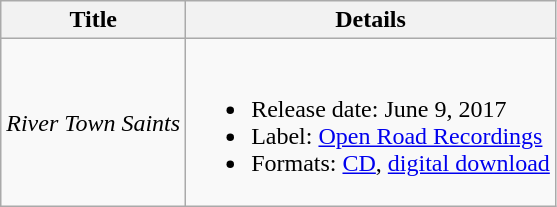<table class="wikitable">
<tr>
<th>Title</th>
<th>Details</th>
</tr>
<tr>
<td><em>River Town Saints</em></td>
<td><br><ul><li>Release date: June 9, 2017</li><li>Label: <a href='#'>Open Road Recordings</a></li><li>Formats: <a href='#'>CD</a>, <a href='#'>digital download</a></li></ul></td>
</tr>
</table>
